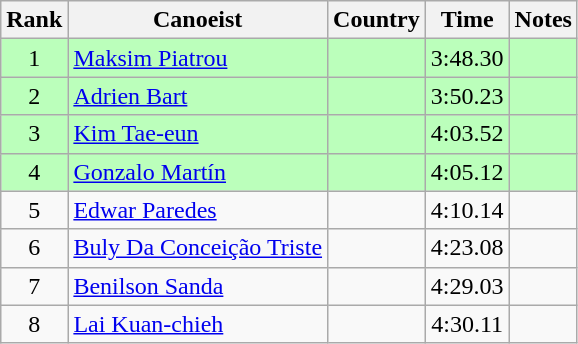<table class="wikitable" style="text-align:center">
<tr>
<th>Rank</th>
<th>Canoeist</th>
<th>Country</th>
<th>Time</th>
<th>Notes</th>
</tr>
<tr bgcolor=bbffbb>
<td>1</td>
<td align="left"><a href='#'>Maksim Piatrou</a></td>
<td align="left"></td>
<td>3:48.30</td>
<td></td>
</tr>
<tr bgcolor=bbffbb>
<td>2</td>
<td align="left"><a href='#'>Adrien Bart</a></td>
<td align="left"></td>
<td>3:50.23</td>
<td></td>
</tr>
<tr bgcolor=bbffbb>
<td>3</td>
<td align="left"><a href='#'>Kim Tae-eun</a></td>
<td align="left"></td>
<td>4:03.52</td>
<td></td>
</tr>
<tr bgcolor=bbffbb>
<td>4</td>
<td align="left"><a href='#'>Gonzalo Martín</a></td>
<td align="left"></td>
<td>4:05.12</td>
<td></td>
</tr>
<tr>
<td>5</td>
<td align="left"><a href='#'>Edwar Paredes</a></td>
<td align="left"></td>
<td>4:10.14</td>
<td></td>
</tr>
<tr>
<td>6</td>
<td align="left"><a href='#'>Buly Da Conceição Triste</a></td>
<td align="left"></td>
<td>4:23.08</td>
<td></td>
</tr>
<tr>
<td>7</td>
<td align="left"><a href='#'>Benilson Sanda</a></td>
<td align="left"></td>
<td>4:29.03</td>
<td></td>
</tr>
<tr>
<td>8</td>
<td align="left"><a href='#'>Lai Kuan-chieh</a></td>
<td align="left"></td>
<td>4:30.11</td>
<td></td>
</tr>
</table>
